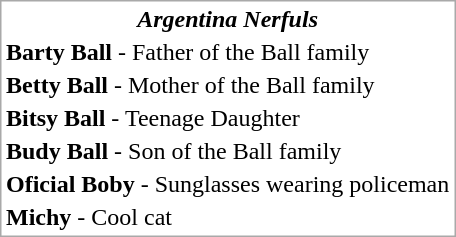<table style="border: 1px solid darkgray; text-align:left">
<tr>
<td align="center"><strong><em>Argentina Nerfuls</em></strong></td>
</tr>
<tr border = "0">
<td><strong>Barty Ball</strong> - Father of the Ball family</td>
</tr>
<tr border = "0">
<td><strong>Betty Ball</strong> - Mother of the Ball family</td>
</tr>
<tr border = "0">
<td><strong>Bitsy Ball</strong> - Teenage Daughter</td>
</tr>
<tr border = "0">
<td><strong>Budy Ball</strong> - Son of the Ball family</td>
</tr>
<tr border = "0">
<td><strong>Oficial Boby</strong> - Sunglasses wearing policeman</td>
</tr>
<tr border = "0">
<td><strong>Michy</strong> - Cool cat</td>
</tr>
</table>
